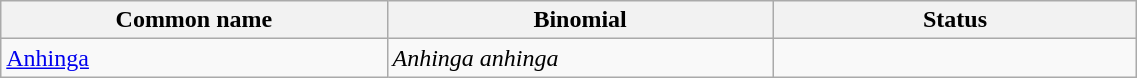<table width=60% class="wikitable">
<tr>
<th width=34%>Common name</th>
<th width=34%>Binomial</th>
<th width=32%>Status</th>
</tr>
<tr>
<td><a href='#'>Anhinga</a></td>
<td><em>Anhinga anhinga</em></td>
<td></td>
</tr>
</table>
